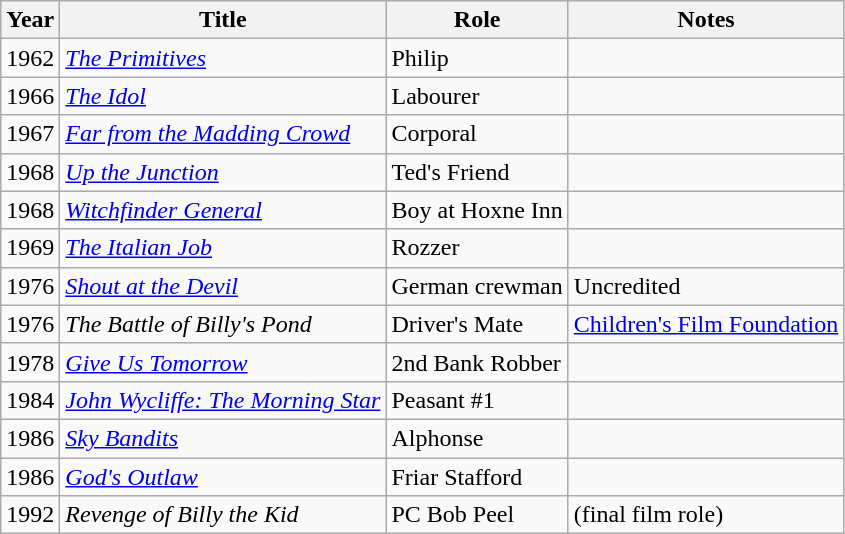<table class="wikitable">
<tr>
<th>Year</th>
<th>Title</th>
<th>Role</th>
<th>Notes</th>
</tr>
<tr>
<td>1962</td>
<td><em><a href='#'>The Primitives</a></em></td>
<td>Philip</td>
<td></td>
</tr>
<tr>
<td>1966</td>
<td><em><a href='#'>The Idol</a></em></td>
<td>Labourer</td>
<td></td>
</tr>
<tr>
<td>1967</td>
<td><em><a href='#'>Far from the Madding Crowd</a></em></td>
<td>Corporal</td>
<td></td>
</tr>
<tr>
<td>1968</td>
<td><em><a href='#'>Up the Junction</a></em></td>
<td>Ted's Friend</td>
<td></td>
</tr>
<tr>
<td>1968</td>
<td><em><a href='#'>Witchfinder General</a></em></td>
<td>Boy at Hoxne Inn</td>
<td></td>
</tr>
<tr>
<td>1969</td>
<td><em><a href='#'>The Italian Job</a></em></td>
<td>Rozzer</td>
<td></td>
</tr>
<tr>
<td>1976</td>
<td><em><a href='#'>Shout at the Devil</a></em></td>
<td>German crewman</td>
<td>Uncredited</td>
</tr>
<tr>
<td>1976</td>
<td><em>The Battle of Billy's Pond</em></td>
<td>Driver's Mate</td>
<td><a href='#'>Children's Film Foundation</a></td>
</tr>
<tr>
<td>1978</td>
<td><em><a href='#'>Give Us Tomorrow</a></em></td>
<td>2nd Bank Robber</td>
<td></td>
</tr>
<tr>
<td>1984</td>
<td><em><a href='#'>John Wycliffe: The Morning Star</a></em></td>
<td>Peasant #1</td>
<td></td>
</tr>
<tr>
<td>1986</td>
<td><em><a href='#'>Sky Bandits</a></em></td>
<td>Alphonse</td>
<td></td>
</tr>
<tr>
<td>1986</td>
<td><em><a href='#'>God's Outlaw</a></em></td>
<td>Friar Stafford</td>
<td></td>
</tr>
<tr>
<td>1992</td>
<td><em>Revenge of Billy the Kid</em></td>
<td>PC Bob Peel</td>
<td>(final film role)</td>
</tr>
</table>
